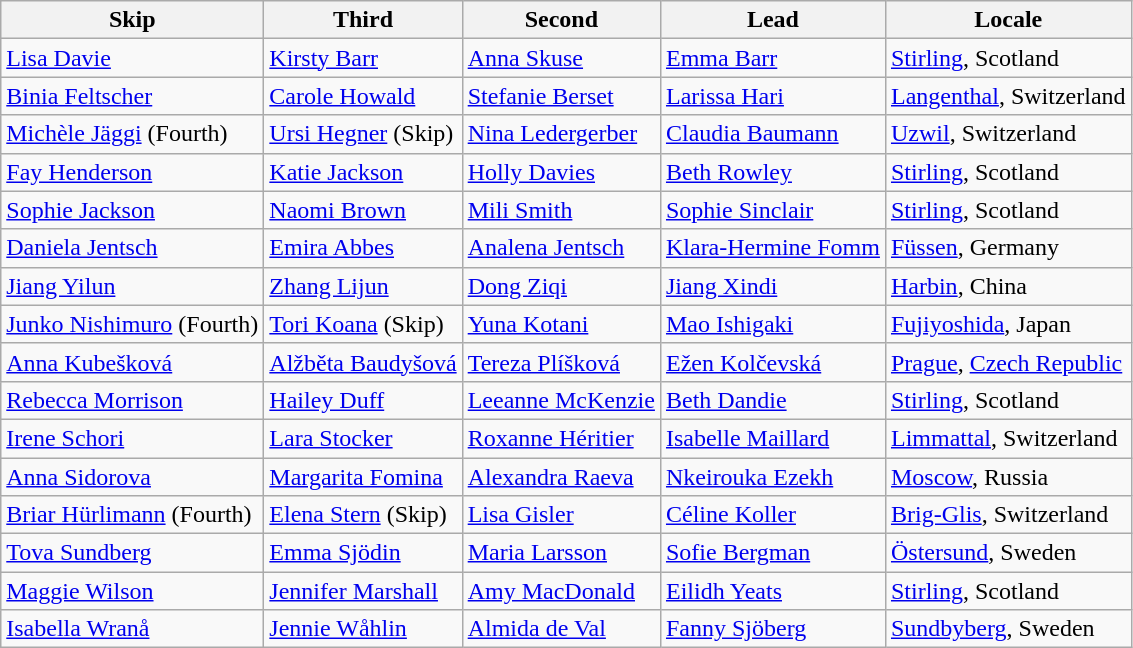<table class=wikitable>
<tr>
<th scope="col">Skip</th>
<th scope="col">Third</th>
<th scope="col">Second</th>
<th scope="col">Lead</th>
<th scope="col">Locale</th>
</tr>
<tr>
<td><a href='#'>Lisa Davie</a></td>
<td><a href='#'>Kirsty Barr</a></td>
<td><a href='#'>Anna Skuse</a></td>
<td><a href='#'>Emma Barr</a></td>
<td> <a href='#'>Stirling</a>, Scotland</td>
</tr>
<tr>
<td><a href='#'>Binia Feltscher</a></td>
<td><a href='#'>Carole Howald</a></td>
<td><a href='#'>Stefanie Berset</a></td>
<td><a href='#'>Larissa Hari</a></td>
<td> <a href='#'>Langenthal</a>, Switzerland</td>
</tr>
<tr>
<td><a href='#'>Michèle Jäggi</a> (Fourth)</td>
<td><a href='#'>Ursi Hegner</a> (Skip)</td>
<td><a href='#'>Nina Ledergerber</a></td>
<td><a href='#'>Claudia Baumann</a></td>
<td> <a href='#'>Uzwil</a>, Switzerland</td>
</tr>
<tr>
<td><a href='#'>Fay Henderson</a></td>
<td><a href='#'>Katie Jackson</a></td>
<td><a href='#'>Holly Davies</a></td>
<td><a href='#'>Beth Rowley</a></td>
<td> <a href='#'>Stirling</a>, Scotland</td>
</tr>
<tr>
<td><a href='#'>Sophie Jackson</a></td>
<td><a href='#'>Naomi Brown</a></td>
<td><a href='#'>Mili Smith</a></td>
<td><a href='#'>Sophie Sinclair</a></td>
<td> <a href='#'>Stirling</a>, Scotland</td>
</tr>
<tr>
<td><a href='#'>Daniela Jentsch</a></td>
<td><a href='#'>Emira Abbes</a></td>
<td><a href='#'>Analena Jentsch</a></td>
<td><a href='#'>Klara-Hermine Fomm</a></td>
<td> <a href='#'>Füssen</a>, Germany</td>
</tr>
<tr>
<td><a href='#'>Jiang Yilun</a></td>
<td><a href='#'>Zhang Lijun</a></td>
<td><a href='#'>Dong Ziqi</a></td>
<td><a href='#'>Jiang Xindi</a></td>
<td> <a href='#'>Harbin</a>, China</td>
</tr>
<tr>
<td><a href='#'>Junko Nishimuro</a> (Fourth)</td>
<td><a href='#'>Tori Koana</a> (Skip)</td>
<td><a href='#'>Yuna Kotani</a></td>
<td><a href='#'>Mao Ishigaki</a></td>
<td> <a href='#'>Fujiyoshida</a>, Japan</td>
</tr>
<tr>
<td><a href='#'>Anna Kubešková</a></td>
<td><a href='#'>Alžběta Baudyšová</a></td>
<td><a href='#'>Tereza Plíšková</a></td>
<td><a href='#'>Ežen Kolčevská</a></td>
<td> <a href='#'>Prague</a>, <a href='#'>Czech Republic</a></td>
</tr>
<tr>
<td><a href='#'>Rebecca Morrison</a></td>
<td><a href='#'>Hailey Duff</a></td>
<td><a href='#'>Leeanne McKenzie</a></td>
<td><a href='#'>Beth Dandie</a></td>
<td> <a href='#'>Stirling</a>, Scotland</td>
</tr>
<tr>
<td><a href='#'>Irene Schori</a></td>
<td><a href='#'>Lara Stocker</a></td>
<td><a href='#'>Roxanne Héritier</a></td>
<td><a href='#'>Isabelle Maillard</a></td>
<td> <a href='#'>Limmattal</a>, Switzerland</td>
</tr>
<tr>
<td><a href='#'>Anna Sidorova</a></td>
<td><a href='#'>Margarita Fomina</a></td>
<td><a href='#'>Alexandra Raeva</a></td>
<td><a href='#'>Nkeirouka Ezekh</a></td>
<td> <a href='#'>Moscow</a>, Russia</td>
</tr>
<tr>
<td><a href='#'>Briar Hürlimann</a> (Fourth)</td>
<td><a href='#'>Elena Stern</a> (Skip)</td>
<td><a href='#'>Lisa Gisler</a></td>
<td><a href='#'>Céline Koller</a></td>
<td> <a href='#'>Brig-Glis</a>, Switzerland</td>
</tr>
<tr>
<td><a href='#'>Tova Sundberg</a></td>
<td><a href='#'>Emma Sjödin</a></td>
<td><a href='#'>Maria Larsson</a></td>
<td><a href='#'>Sofie Bergman</a></td>
<td> <a href='#'>Östersund</a>, Sweden</td>
</tr>
<tr>
<td><a href='#'>Maggie Wilson</a></td>
<td><a href='#'>Jennifer Marshall</a></td>
<td><a href='#'>Amy MacDonald</a></td>
<td><a href='#'>Eilidh Yeats</a></td>
<td> <a href='#'>Stirling</a>, Scotland</td>
</tr>
<tr>
<td><a href='#'>Isabella Wranå</a></td>
<td><a href='#'>Jennie Wåhlin</a></td>
<td><a href='#'>Almida de Val</a></td>
<td><a href='#'>Fanny Sjöberg</a></td>
<td> <a href='#'>Sundbyberg</a>, Sweden</td>
</tr>
</table>
